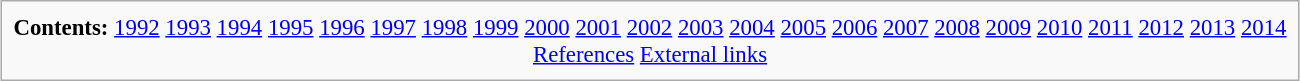<table border="0" style="border:1px solid #aaaaaa;background-color:#f9f9f9;padding:5px;font-size: 95%;" align=center>
<tr>
<td align=center><strong>Contents:</strong> <a href='#'>1992</a>  <a href='#'>1993</a>  <a href='#'>1994</a>  <a href='#'>1995</a>  <a href='#'>1996</a>  <a href='#'>1997</a>  <a href='#'>1998</a>  <a href='#'>1999</a>  <a href='#'>2000</a>  <a href='#'>2001</a>  <a href='#'>2002</a>  <a href='#'>2003</a>  <a href='#'>2004</a>  <a href='#'>2005</a>  <a href='#'>2006</a>  <a href='#'>2007</a>  <a href='#'>2008</a>  <a href='#'>2009</a>  <a href='#'>2010</a>  <a href='#'>2011</a>  <a href='#'>2012</a>  <a href='#'>2013</a>  <a href='#'>2014</a><br><a href='#'>References</a>  <a href='#'>External links</a></td>
</tr>
</table>
